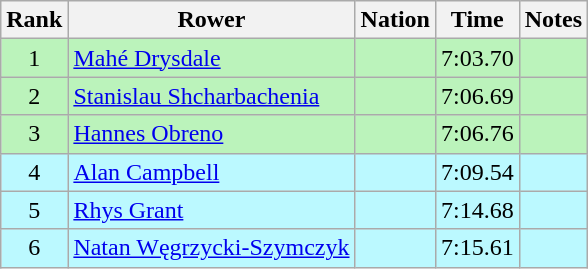<table class="wikitable sortable" style="text-align:center">
<tr>
<th>Rank</th>
<th>Rower</th>
<th>Nation</th>
<th>Time</th>
<th>Notes</th>
</tr>
<tr bgcolor=bbf3bb>
<td>1</td>
<td align=left><a href='#'>Mahé Drysdale</a></td>
<td align=left></td>
<td>7:03.70</td>
<td></td>
</tr>
<tr bgcolor=bbf3bb>
<td>2</td>
<td align=left><a href='#'>Stanislau Shcharbachenia</a></td>
<td align=left></td>
<td>7:06.69</td>
<td></td>
</tr>
<tr bgcolor=bbf3bb>
<td>3</td>
<td align=left><a href='#'>Hannes Obreno</a></td>
<td align=left></td>
<td>7:06.76</td>
<td></td>
</tr>
<tr bgcolor=bbf9ff>
<td>4</td>
<td align=left><a href='#'>Alan Campbell</a></td>
<td align=left></td>
<td>7:09.54</td>
<td></td>
</tr>
<tr bgcolor=bbf9ff>
<td>5</td>
<td align=left><a href='#'>Rhys Grant</a></td>
<td align=left></td>
<td>7:14.68</td>
<td></td>
</tr>
<tr bgcolor=bbf9ff>
<td>6</td>
<td align=left><a href='#'>Natan Węgrzycki-Szymczyk</a></td>
<td align=left></td>
<td>7:15.61</td>
<td></td>
</tr>
</table>
